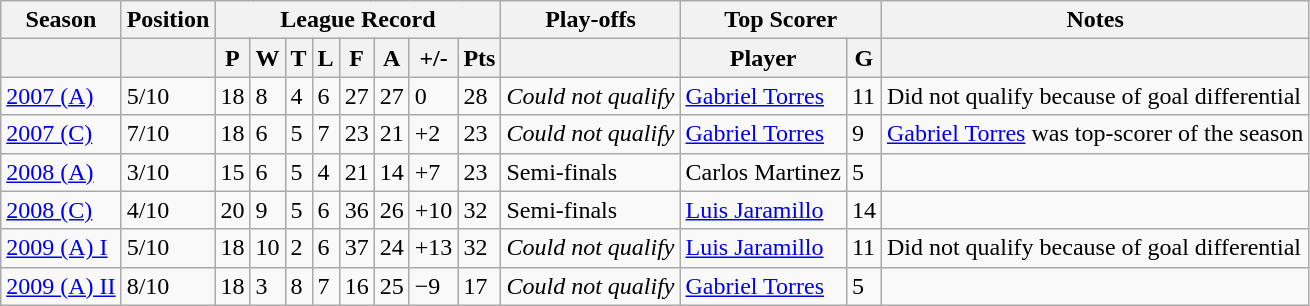<table class="wikitable">
<tr>
<th>Season</th>
<th>Position</th>
<th colspan=8>League Record</th>
<th>Play-offs</th>
<th colspan=2>Top Scorer</th>
<th>Notes</th>
</tr>
<tr>
<th></th>
<th></th>
<th><strong>P</strong></th>
<th><strong>W</strong></th>
<th><strong>T</strong></th>
<th><strong>L</strong></th>
<th><strong>F</strong></th>
<th><strong>A</strong></th>
<th><strong>+/-</strong></th>
<th><strong>Pts</strong></th>
<th></th>
<th>Player</th>
<th>G</th>
<th></th>
</tr>
<tr>
<td><a href='#'>2007 (A)</a></td>
<td>5/10</td>
<td>18</td>
<td>8</td>
<td>4</td>
<td>6</td>
<td>27</td>
<td>27</td>
<td>0</td>
<td>28</td>
<td><em>Could not qualify</em></td>
<td><a href='#'>Gabriel Torres</a></td>
<td>11</td>
<td>Did not qualify because of goal differential</td>
</tr>
<tr>
<td><a href='#'>2007 (C)</a></td>
<td>7/10</td>
<td>18</td>
<td>6</td>
<td>5</td>
<td>7</td>
<td>23</td>
<td>21</td>
<td>+2</td>
<td>23</td>
<td><em>Could not qualify</em></td>
<td><a href='#'>Gabriel Torres</a></td>
<td>9</td>
<td><a href='#'>Gabriel Torres</a> was top-scorer of the season</td>
</tr>
<tr>
<td><a href='#'>2008 (A)</a></td>
<td>3/10</td>
<td>15</td>
<td>6</td>
<td>5</td>
<td>4</td>
<td>21</td>
<td>14</td>
<td>+7</td>
<td>23</td>
<td>Semi-finals</td>
<td>Carlos Martinez</td>
<td>5</td>
<td></td>
</tr>
<tr>
<td><a href='#'>2008 (C)</a></td>
<td>4/10</td>
<td>20</td>
<td>9</td>
<td>5</td>
<td>6</td>
<td>36</td>
<td>26</td>
<td>+10</td>
<td>32</td>
<td>Semi-finals</td>
<td><a href='#'>Luis Jaramillo</a></td>
<td>14</td>
<td></td>
</tr>
<tr>
<td><a href='#'>2009 (A) I</a></td>
<td>5/10</td>
<td>18</td>
<td>10</td>
<td>2</td>
<td>6</td>
<td>37</td>
<td>24</td>
<td>+13</td>
<td>32</td>
<td><em>Could not qualify</em></td>
<td><a href='#'>Luis Jaramillo</a></td>
<td>11</td>
<td>Did not qualify because of goal differential</td>
</tr>
<tr>
<td><a href='#'>2009 (A) II</a></td>
<td>8/10</td>
<td>18</td>
<td>3</td>
<td>8</td>
<td>7</td>
<td>16</td>
<td>25</td>
<td>−9</td>
<td>17</td>
<td><em>Could not qualify</em></td>
<td><a href='#'>Gabriel Torres</a></td>
<td>5</td>
<td></td>
</tr>
</table>
